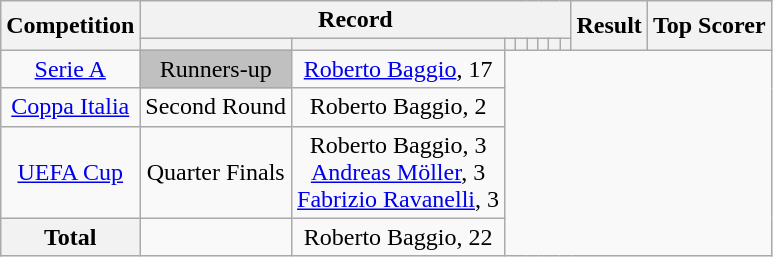<table class="wikitable" style="text-align: center">
<tr>
<th rowspan=2>Competition</th>
<th colspan=8>Record</th>
<th rowspan=2>Result</th>
<th rowspan=2>Top Scorer</th>
</tr>
<tr>
<th></th>
<th></th>
<th></th>
<th></th>
<th></th>
<th></th>
<th></th>
<th></th>
</tr>
<tr>
<td><a href='#'>Serie A</a><br></td>
<td style="background:silver;">Runners-up</td>
<td> <a href='#'>Roberto Baggio</a>, 17</td>
</tr>
<tr>
<td><a href='#'>Coppa Italia</a><br></td>
<td>Second Round</td>
<td> Roberto Baggio, 2</td>
</tr>
<tr>
<td><a href='#'>UEFA Cup</a><br></td>
<td>Quarter Finals</td>
<td> Roberto Baggio, 3<br> <a href='#'>Andreas Möller</a>, 3<br> <a href='#'>Fabrizio Ravanelli</a>, 3</td>
</tr>
<tr>
<th>Total<br></th>
<td></td>
<td> Roberto Baggio, 22</td>
</tr>
</table>
